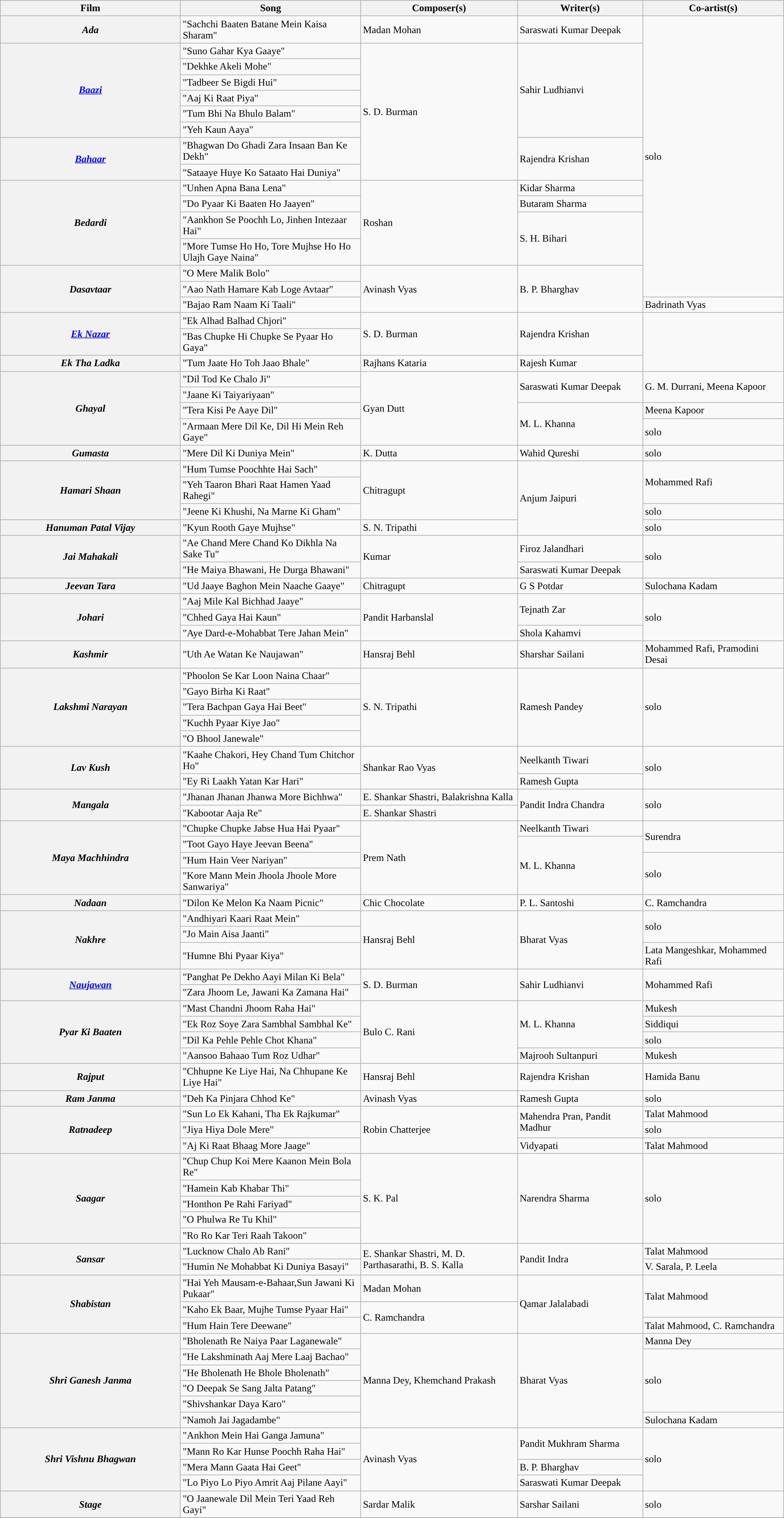<table class="wikitable plainrowheaders" width="100%" textcolor:#000;">
<tr style="background:#b0e0e66;">
<th scope="col" width=23%><strong>Film</strong></th>
<th scope="col" width=23%><strong>Song</strong></th>
<th scope="col" width=20%><strong>Composer(s)</strong></th>
<th scope="col" width=16%><strong>Writer(s)</strong></th>
<th scope="col" width=18%><strong>Co-artist(s)</strong></th>
</tr>
<tr>
<th><em>Ada</em></th>
<td>"Sachchi Baaten Batane Mein Kaisa Sharam"</td>
<td>Madan Mohan</td>
<td>Saraswati Kumar Deepak</td>
<td rowspan=15>solo</td>
</tr>
<tr>
<th rowspan=6><em><a href='#'>Baazi</a></em></th>
<td>"Suno Gahar Kya Gaaye"</td>
<td rowspan=8>S. D. Burman</td>
<td rowspan=6>Sahir Ludhianvi</td>
</tr>
<tr>
<td>"Dekhke Akeli Mohe"</td>
</tr>
<tr>
<td>"Tadbeer Se Bigdi Hui"</td>
</tr>
<tr>
<td>"Aaj Ki Raat Piya"</td>
</tr>
<tr>
<td>"Tum Bhi Na Bhulo Balam"</td>
</tr>
<tr>
<td>"Yeh Kaun Aaya"</td>
</tr>
<tr>
<th Rowspan=2><em><a href='#'>Bahaar</a></em></th>
<td>"Bhagwan Do Ghadi Zara Insaan Ban Ke Dekh"</td>
<td rowspan=2>Rajendra Krishan</td>
</tr>
<tr>
<td>"Sataaye Huye Ko Sataato Hai Duniya"</td>
</tr>
<tr>
<th Rowspan=4><em>Bedardi</em></th>
<td>"Unhen Apna Bana Lena"</td>
<td rowspan=4>Roshan</td>
<td>Kidar Sharma</td>
</tr>
<tr>
<td>"Do Pyaar Ki Baaten Ho Jaayen"</td>
<td>Butaram Sharma</td>
</tr>
<tr>
<td>"Aankhon Se Poochh Lo, Jinhen Intezaar Hai"</td>
<td Rowspan=2>S. H. Bihari</td>
</tr>
<tr>
<td>"More Tumse Ho Ho, Tore Mujhse Ho Ho Ulajh Gaye Naina"</td>
</tr>
<tr>
<th Rowspan=3><em>Dasavtaar</em></th>
<td>"O Mere Malik Bolo"</td>
<td rowspan=3>Avinash Vyas</td>
<td rowspan=3>B. P. Bharghav</td>
</tr>
<tr>
<td>"Aao Nath Hamare Kab Loge Avtaar"</td>
</tr>
<tr>
<td>"Bajao Ram Naam Ki Taali"</td>
<td>Badrinath Vyas</td>
</tr>
<tr>
<th Rowspan=2><em><a href='#'>Ek Nazar</a></em></th>
<td>"Ek Alhad Balhad Chjori"</td>
<td rowspan=2>S. D. Burman</td>
<td rowspan=2>Rajendra Krishan</td>
</tr>
<tr>
<td>"Bas Chupke Hi Chupke Se Pyaar Ho Gaya"</td>
</tr>
<tr>
<th><em>Ek Tha Ladka</em></th>
<td>"Tum Jaate Ho Toh Jaao Bhale"</td>
<td>Rajhans Kataria</td>
<td>Rajesh Kumar</td>
</tr>
<tr>
<th Rowspan=4><em>Ghayal</em></th>
<td>"Dil Tod Ke Chalo Ji"</td>
<td rowspan=4>Gyan Dutt</td>
<td rowspan=2>Saraswati Kumar Deepak</td>
<td Rowspan=2>G. M. Durrani, Meena Kapoor</td>
</tr>
<tr>
<td>"Jaane Ki Taiyariyaan"</td>
</tr>
<tr>
<td>"Tera Kisi Pe Aaye Dil"</td>
<td rowspan=2>M. L. Khanna</td>
<td>Meena Kapoor</td>
</tr>
<tr>
<td>"Armaan Mere Dil Ke, Dil Hi Mein Reh Gaye"</td>
<td>solo</td>
</tr>
<tr>
<th><em>Gumasta</em></th>
<td>"Mere Dil Ki Duniya Mein"</td>
<td>K. Dutta</td>
<td>Wahid Qureshi</td>
<td>solo</td>
</tr>
<tr>
<th Rowspan=3><em>Hamari Shaan</em></th>
<td>"Hum Tumse Poochhte Hai Sach"</td>
<td rowspan=3>Chitragupt</td>
<td rowspan=4>Anjum Jaipuri</td>
<td rowspan=2>Mohammed Rafi</td>
</tr>
<tr>
<td>"Yeh Taaron Bhari Raat Hamen Yaad Rahegi"</td>
</tr>
<tr>
<td>"Jeene Ki Khushi, Na Marne Ki Gham"</td>
<td>solo</td>
</tr>
<tr>
<th><em>Hanuman Patal Vijay</em></th>
<td>"Kyun Rooth Gaye Mujhse"</td>
<td>S. N. Tripathi</td>
<td>solo</td>
</tr>
<tr>
<th Rowspan=2><em>Jai Mahakali</em></th>
<td>"Ae Chand Mere Chand Ko Dikhla Na Sake Tu"</td>
<td rowspan=2>Kumar</td>
<td rowspan=1>Firoz Jalandhari</td>
<td rowspan=2>solo</td>
</tr>
<tr>
<td>"He Maiya Bhawani, He Durga Bhawani"</td>
<td>Saraswati Kumar Deepak</td>
</tr>
<tr>
<th Rowspan=1><em>Jeevan Tara</em></th>
<td>"Ud Jaaye Baghon Mein Naache Gaaye"</td>
<td rowspan=1>Chitragupt</td>
<td rowspan=1>G S Potdar</td>
<td>Sulochana Kadam</td>
</tr>
<tr>
<th Rowspan=3><em>Johari</em></th>
<td>"Aaj Mile Kal Bichhad Jaaye"</td>
<td rowspan=3>Pandit Harbanslal</td>
<td rowspan=2>Tejnath Zar</td>
<td rowspan=3>solo</td>
</tr>
<tr>
<td>"Chhed Gaya Hai Kaun"</td>
</tr>
<tr>
<td>"Aye Dard-e-Mohabbat Tere Jahan Mein"</td>
<td>Shola Kahamvi</td>
</tr>
<tr>
<th Rowspan=1><em>Kashmir</em></th>
<td>"Uth Ae Watan Ke Naujawan"</td>
<td rowspan=1>Hansraj Behl</td>
<td rowspan=1>Sharshar Sailani</td>
<td rowspan=1>Mohammed Rafi, Pramodini Desai</td>
</tr>
<tr>
<th Rowspan=5><em>Lakshmi Narayan</em></th>
<td>"Phoolon Se Kar Loon Naina Chaar"</td>
<td rowspan=5>S. N. Tripathi</td>
<td rowspan=5>Ramesh Pandey</td>
<td rowspan=5>solo</td>
</tr>
<tr>
<td>"Gayo Birha Ki Raat"</td>
</tr>
<tr>
<td>"Tera Bachpan Gaya Hai Beet"</td>
</tr>
<tr>
<td>"Kuchh Pyaar Kiye Jao"</td>
</tr>
<tr>
<td>"O Bhool Janewale"</td>
</tr>
<tr>
<th Rowspan=2><em>Lav Kush</em></th>
<td>"Kaahe Chakori, Hey Chand Tum Chitchor Ho"</td>
<td rowspan=2>Shankar Rao Vyas</td>
<td>Neelkanth Tiwari</td>
<td rowspan=2>solo</td>
</tr>
<tr>
<td>"Ey Ri Laakh Yatan Kar Hari"</td>
<td>Ramesh Gupta</td>
</tr>
<tr>
<th Rowspan=2><em>Mangala</em></th>
<td>"Jhanan Jhanan Jhanwa More Bichhwa"</td>
<td>E. Shankar Shastri, Balakrishna Kalla</td>
<td rowspan=2>Pandit Indra Chandra</td>
<td rowspan=2>solo</td>
</tr>
<tr>
<td>"Kabootar Aaja Re"</td>
<td>E. Shankar Shastri</td>
</tr>
<tr>
<th Rowspan=4><em>Maya Machhindra</em></th>
<td>"Chupke Chupke Jabse Hua Hai Pyaar"</td>
<td rowspan=4>Prem Nath</td>
<td>Neelkanth Tiwari</td>
<td rowspan=2>Surendra</td>
</tr>
<tr>
<td>"Toot Gayo Haye Jeevan Beena"</td>
<td Rowspan=3>M. L. Khanna</td>
</tr>
<tr>
<td>"Hum Hain Veer Nariyan"</td>
<td rowspan=2>solo</td>
</tr>
<tr>
<td>"Kore Mann Mein Jhoola Jhoole More Sanwariya"</td>
</tr>
<tr>
<th><em>Nadaan</em></th>
<td>"Dilon Ke Melon Ka Naam Picnic"</td>
<td>Chic Chocolate</td>
<td>P. L. Santoshi</td>
<td>C. Ramchandra</td>
</tr>
<tr>
<th Rowspan=3><em>Nakhre</em></th>
<td>"Andhiyari Kaari Raat Mein"</td>
<td rowspan=3>Hansraj Behl</td>
<td rowspan=3>Bharat Vyas</td>
<td rowspan=2>solo</td>
</tr>
<tr>
<td>"Jo Main Aisa Jaanti"</td>
</tr>
<tr>
<td>"Humne Bhi Pyaar Kiya"</td>
<td>Lata Mangeshkar,  Mohammed Rafi</td>
</tr>
<tr>
<th Rowspan=2><em><a href='#'>Naujawan</a></em></th>
<td>"Panghat Pe Dekho Aayi Milan Ki Bela"</td>
<td Rowspan=2>S. D. Burman</td>
<td rowspan=2>Sahir Ludhianvi</td>
<td Rowspan=2>Mohammed Rafi</td>
</tr>
<tr>
<td>"Zara Jhoom Le, Jawani Ka Zamana Hai"</td>
</tr>
<tr>
<th rowspan=4><em>Pyar Ki Baaten</em></th>
<td>"Mast Chandni Jhoom Raha Hai"</td>
<td rowspan=4>Bulo C. Rani</td>
<td rowspan=3>M. L. Khanna</td>
<td>Mukesh</td>
</tr>
<tr>
<td>"Ek Roz Soye Zara Sambhal Sambhal Ke"</td>
<td>Siddiqui</td>
</tr>
<tr>
<td>"Dil Ka Pehle Pehle Chot Khana"</td>
<td>solo</td>
</tr>
<tr>
<td>"Aansoo Bahaao Tum Roz Udhar"</td>
<td>Majrooh Sultanpuri</td>
<td>Mukesh</td>
</tr>
<tr>
<th><em>Rajput</em></th>
<td>"Chhupne Ke Liye Hai, Na Chhupane Ke Liye Hai"</td>
<td>Hansraj Behl</td>
<td>Rajendra Krishan</td>
<td>Hamida Banu</td>
</tr>
<tr>
<th Rowspan=1><em>Ram Janma</em></th>
<td>"Deh Ka Pinjara Chhod Ke"</td>
<td>Avinash Vyas</td>
<td>Ramesh Gupta</td>
<td>solo</td>
</tr>
<tr>
<th rowspan=3><em>Ratnadeep</em></th>
<td>"Sun Lo Ek Kahani, Tha Ek Rajkumar"</td>
<td rowspan=3>Robin Chatterjee</td>
<td rowspan=2>Mahendra Pran, Pandit Madhur</td>
<td>Talat Mahmood</td>
</tr>
<tr>
<td>"Jiya Hiya Dole Mere"</td>
<td>solo</td>
</tr>
<tr>
<td>"Aj Ki Raat Bhaag More Jaage"</td>
<td>Vidyapati</td>
<td>Talat Mahmood</td>
</tr>
<tr>
<th Rowspan=5><em>Saagar</em></th>
<td>"Chup Chup Koi Mere Kaanon Mein Bola Re"</td>
<td rowspan=5>S. K. Pal</td>
<td rowspan=5>Narendra Sharma</td>
<td rowspan=5>solo</td>
</tr>
<tr>
<td>"Hamein Kab Khabar Thi"</td>
</tr>
<tr>
<td>"Honthon Pe Rahi Fariyad"</td>
</tr>
<tr>
<td>"O Phulwa Re Tu Khil"</td>
</tr>
<tr>
<td>"Ro Ro Kar Teri Raah Takoon"</td>
</tr>
<tr>
<th Rowspan=2><em>Sansar</em></th>
<td>"Lucknow Chalo Ab Rani"</td>
<td rowspan=2>E. Shankar Shastri, M. D. Parthasarathi, B. S. Kalla</td>
<td rowspan=2>Pandit Indra</td>
<td>Talat Mahmood</td>
</tr>
<tr>
<td>"Humin Ne Mohabbat Ki Duniya Basayi"</td>
<td>V. Sarala, P. Leela</td>
</tr>
<tr>
<th Rowspan=3><em>Shabistan</em></th>
<td>"Hai Yeh Mausam-e-Bahaar,Sun Jawani Ki Pukaar"</td>
<td>Madan Mohan</td>
<td Rowspan=3>Qamar Jalalabadi</td>
<td Rowspan=2>Talat Mahmood</td>
</tr>
<tr>
<td>"Kaho Ek Baar, Mujhe Tumse Pyaar Hai"</td>
<td rowspan=2>C. Ramchandra</td>
</tr>
<tr>
<td>"Hum Hain Tere Deewane"</td>
<td>Talat Mahmood, C. Ramchandra</td>
</tr>
<tr>
<th rowspan=6><em>Shri Ganesh Janma</em></th>
<td>"Bholenath Re Naiya Paar Laganewale"</td>
<td rowspan=6>Manna Dey, Khemchand Prakash</td>
<td rowspan=6>Bharat Vyas</td>
<td rowspan=1>Manna Dey</td>
</tr>
<tr>
<td>"He Lakshminath Aaj Mere Laaj Bachao"</td>
<td rowspan=4>solo</td>
</tr>
<tr>
<td>"He Bholenath He Bhole Bholenath"</td>
</tr>
<tr>
<td>"O Deepak Se Sang Jalta Patang"</td>
</tr>
<tr>
<td>"Shivshankar Daya Karo"</td>
</tr>
<tr>
<td>"Namoh Jai Jagadambe"</td>
<td>Sulochana Kadam</td>
</tr>
<tr>
<th rowspan=4><em>Shri Vishnu Bhagwan</em></th>
<td>"Ankhon Mein Hai Ganga Jamuna"</td>
<td rowspan=4>Avinash Vyas</td>
<td rowspan=2>Pandit Mukhram Sharma</td>
<td rowspan=4>solo</td>
</tr>
<tr>
<td>"Mann Ro Kar Hunse Poochh Raha Hai"</td>
</tr>
<tr>
<td>"Mera Mann Gaata Hai Geet"</td>
<td>B. P. Bharghav</td>
</tr>
<tr>
<td>"Lo Piyo Lo Piyo Amrit Aaj Pilane Aayi"</td>
<td>Saraswati Kumar Deepak</td>
</tr>
<tr>
<th><em>Stage</em></th>
<td>"O Jaanewale Dil Mein Teri Yaad Reh Gayi"</td>
<td>Sardar Malik</td>
<td>Sarshar Sailani</td>
<td>solo</td>
</tr>
<tr>
</tr>
</table>
